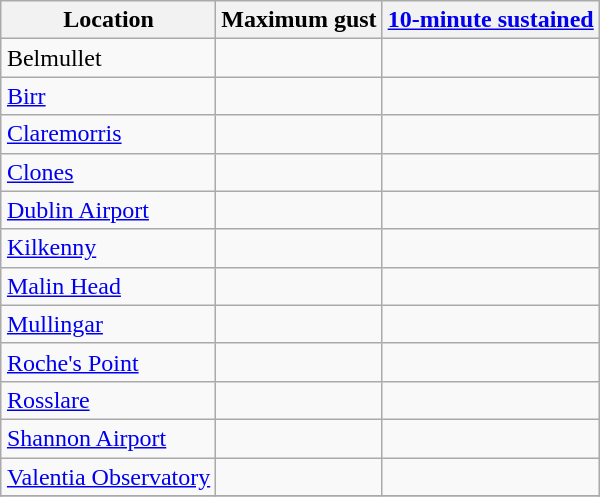<table class="wikitable" style="float: right; margin:0 1em 0.5em 1em;">
<tr>
<th>Location</th>
<th>Maximum gust</th>
<th><a href='#'>10-minute sustained</a></th>
</tr>
<tr>
<td>Belmullet</td>
<td align="right"></td>
<td align="right"></td>
</tr>
<tr>
<td><a href='#'>Birr</a></td>
<td align="right"></td>
<td align="right"></td>
</tr>
<tr>
<td><a href='#'>Claremorris</a></td>
<td align="right"></td>
<td align="right"> </td>
</tr>
<tr>
<td><a href='#'>Clones</a></td>
<td align="right"> </td>
<td align="right"></td>
</tr>
<tr>
<td><a href='#'>Dublin Airport</a></td>
<td align="right"></td>
<td align="right"></td>
</tr>
<tr>
<td><a href='#'>Kilkenny</a></td>
<td align="right"></td>
<td align="right"></td>
</tr>
<tr>
<td><a href='#'>Malin Head</a></td>
<td align="right"> </td>
<td align="right"></td>
</tr>
<tr>
<td><a href='#'>Mullingar</a></td>
<td align="right"> </td>
<td align="right"> </td>
</tr>
<tr>
<td><a href='#'>Roche's Point</a></td>
<td align="right"></td>
<td align="right"></td>
</tr>
<tr>
<td><a href='#'>Rosslare</a></td>
<td align="right"></td>
<td align="right"></td>
</tr>
<tr>
<td><a href='#'>Shannon Airport</a></td>
<td align="right"> </td>
<td align="right"> </td>
</tr>
<tr>
<td><a href='#'>Valentia Observatory</a></td>
<td align="right"> </td>
<td align="right"></td>
</tr>
<tr>
</tr>
</table>
